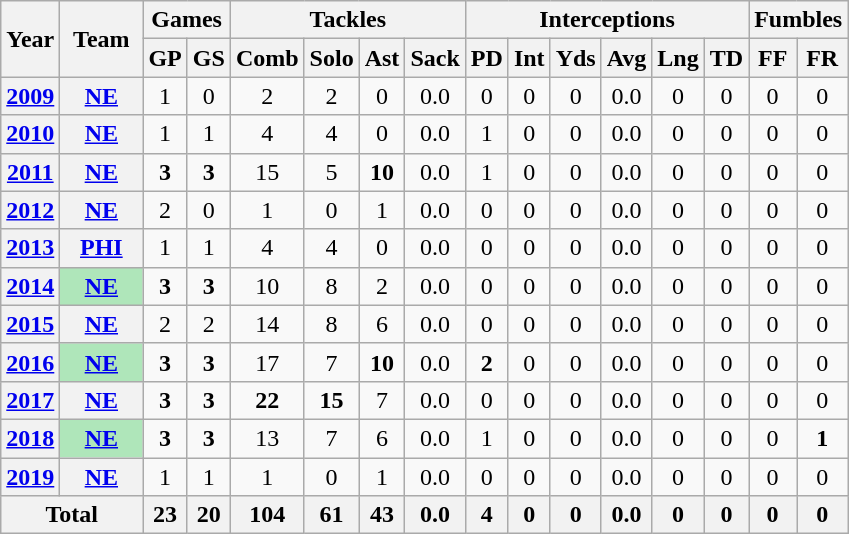<table class="wikitable" style="text-align:center">
<tr>
<th rowspan="2">Year</th>
<th rowspan="2">Team</th>
<th colspan="2">Games</th>
<th colspan="4">Tackles</th>
<th colspan="6">Interceptions</th>
<th colspan="2">Fumbles</th>
</tr>
<tr>
<th>GP</th>
<th>GS</th>
<th>Comb</th>
<th>Solo</th>
<th>Ast</th>
<th>Sack</th>
<th>PD</th>
<th>Int</th>
<th>Yds</th>
<th>Avg</th>
<th>Lng</th>
<th>TD</th>
<th>FF</th>
<th>FR</th>
</tr>
<tr>
<th><a href='#'>2009</a></th>
<th><a href='#'>NE</a></th>
<td>1</td>
<td>0</td>
<td>2</td>
<td>2</td>
<td>0</td>
<td>0.0</td>
<td>0</td>
<td>0</td>
<td>0</td>
<td>0.0</td>
<td>0</td>
<td>0</td>
<td>0</td>
<td>0</td>
</tr>
<tr>
<th><a href='#'>2010</a></th>
<th><a href='#'>NE</a></th>
<td>1</td>
<td>1</td>
<td>4</td>
<td>4</td>
<td>0</td>
<td>0.0</td>
<td>1</td>
<td>0</td>
<td>0</td>
<td>0.0</td>
<td>0</td>
<td>0</td>
<td>0</td>
<td>0</td>
</tr>
<tr>
<th><a href='#'>2011</a></th>
<th><a href='#'>NE</a></th>
<td><strong>3</strong></td>
<td><strong>3</strong></td>
<td>15</td>
<td>5</td>
<td><strong>10</strong></td>
<td>0.0</td>
<td>1</td>
<td>0</td>
<td>0</td>
<td>0.0</td>
<td>0</td>
<td>0</td>
<td>0</td>
<td>0</td>
</tr>
<tr>
<th><a href='#'>2012</a></th>
<th><a href='#'>NE</a></th>
<td>2</td>
<td>0</td>
<td>1</td>
<td>0</td>
<td>1</td>
<td>0.0</td>
<td>0</td>
<td>0</td>
<td>0</td>
<td>0.0</td>
<td>0</td>
<td>0</td>
<td>0</td>
<td>0</td>
</tr>
<tr>
<th><a href='#'>2013</a></th>
<th><a href='#'>PHI</a></th>
<td>1</td>
<td>1</td>
<td>4</td>
<td>4</td>
<td>0</td>
<td>0.0</td>
<td>0</td>
<td>0</td>
<td>0</td>
<td>0.0</td>
<td>0</td>
<td>0</td>
<td>0</td>
<td>0</td>
</tr>
<tr>
<th><a href='#'>2014</a></th>
<th style="background:#afe6ba; width:3em;"><a href='#'>NE</a></th>
<td><strong>3</strong></td>
<td><strong>3</strong></td>
<td>10</td>
<td>8</td>
<td>2</td>
<td>0.0</td>
<td>0</td>
<td>0</td>
<td>0</td>
<td>0.0</td>
<td>0</td>
<td>0</td>
<td>0</td>
<td>0</td>
</tr>
<tr>
<th><a href='#'>2015</a></th>
<th><a href='#'>NE</a></th>
<td>2</td>
<td>2</td>
<td>14</td>
<td>8</td>
<td>6</td>
<td>0.0</td>
<td>0</td>
<td>0</td>
<td>0</td>
<td>0.0</td>
<td>0</td>
<td>0</td>
<td>0</td>
<td>0</td>
</tr>
<tr>
<th><a href='#'>2016</a></th>
<th style="background:#afe6ba; width:3em;"><a href='#'>NE</a></th>
<td><strong>3</strong></td>
<td><strong>3</strong></td>
<td>17</td>
<td>7</td>
<td><strong>10</strong></td>
<td>0.0</td>
<td><strong>2</strong></td>
<td>0</td>
<td>0</td>
<td>0.0</td>
<td>0</td>
<td>0</td>
<td>0</td>
<td>0</td>
</tr>
<tr>
<th><a href='#'>2017</a></th>
<th><a href='#'>NE</a></th>
<td><strong>3</strong></td>
<td><strong>3</strong></td>
<td><strong>22</strong></td>
<td><strong>15</strong></td>
<td>7</td>
<td>0.0</td>
<td>0</td>
<td>0</td>
<td>0</td>
<td>0.0</td>
<td>0</td>
<td>0</td>
<td>0</td>
<td>0</td>
</tr>
<tr>
<th><a href='#'>2018</a></th>
<th style="background:#afe6ba; width:3em;"><a href='#'>NE</a></th>
<td><strong>3</strong></td>
<td><strong>3</strong></td>
<td>13</td>
<td>7</td>
<td>6</td>
<td>0.0</td>
<td>1</td>
<td>0</td>
<td>0</td>
<td>0.0</td>
<td>0</td>
<td>0</td>
<td>0</td>
<td><strong>1</strong></td>
</tr>
<tr>
<th><a href='#'>2019</a></th>
<th><a href='#'>NE</a></th>
<td>1</td>
<td>1</td>
<td>1</td>
<td>0</td>
<td>1</td>
<td>0.0</td>
<td>0</td>
<td>0</td>
<td>0</td>
<td>0.0</td>
<td>0</td>
<td>0</td>
<td>0</td>
<td>0</td>
</tr>
<tr>
<th colspan="2">Total</th>
<th>23</th>
<th>20</th>
<th>104</th>
<th>61</th>
<th>43</th>
<th>0.0</th>
<th>4</th>
<th>0</th>
<th>0</th>
<th>0.0</th>
<th>0</th>
<th>0</th>
<th>0</th>
<th>0</th>
</tr>
</table>
